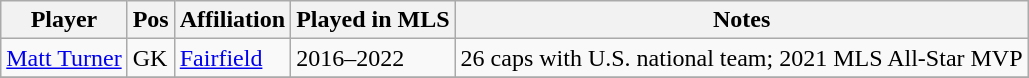<table class="wikitable sortable">
<tr>
<th>Player</th>
<th>Pos</th>
<th>Affiliation</th>
<th>Played in MLS</th>
<th>Notes</th>
</tr>
<tr>
<td><a href='#'>Matt Turner</a></td>
<td>GK</td>
<td><a href='#'>Fairfield</a></td>
<td>2016–2022</td>
<td>26 caps with U.S. national team; 2021 MLS All-Star MVP</td>
</tr>
<tr>
</tr>
</table>
